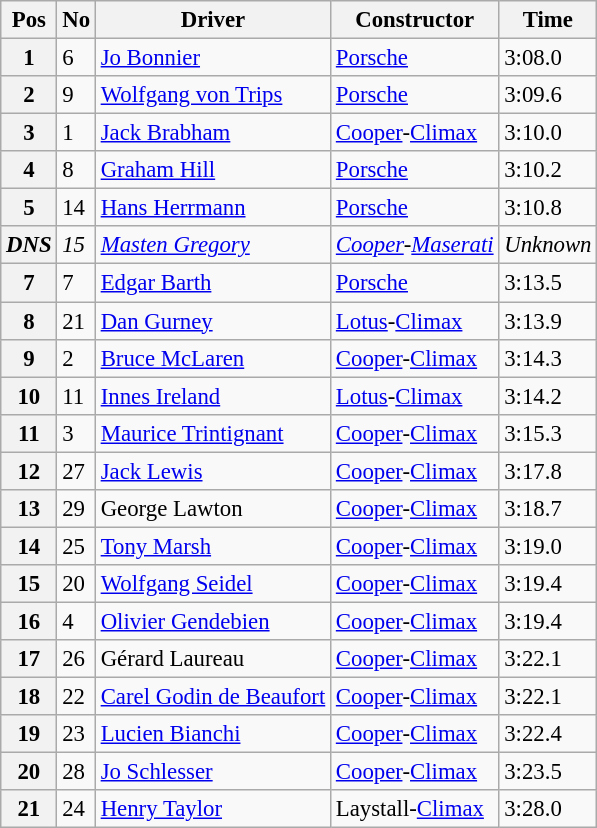<table class="wikitable" style="font-size: 95%;">
<tr>
<th>Pos</th>
<th>No</th>
<th>Driver</th>
<th>Constructor</th>
<th>Time</th>
</tr>
<tr>
<th>1</th>
<td>6</td>
<td> <a href='#'>Jo Bonnier</a></td>
<td><a href='#'>Porsche</a></td>
<td>3:08.0</td>
</tr>
<tr>
<th>2</th>
<td>9</td>
<td> <a href='#'>Wolfgang von Trips</a></td>
<td><a href='#'>Porsche</a></td>
<td>3:09.6</td>
</tr>
<tr>
<th>3</th>
<td>1</td>
<td> <a href='#'>Jack Brabham</a></td>
<td><a href='#'>Cooper</a>-<a href='#'>Climax</a></td>
<td>3:10.0</td>
</tr>
<tr>
<th>4</th>
<td>8</td>
<td> <a href='#'>Graham Hill</a></td>
<td><a href='#'>Porsche</a></td>
<td>3:10.2</td>
</tr>
<tr>
<th>5</th>
<td>14</td>
<td> <a href='#'>Hans Herrmann</a></td>
<td><a href='#'>Porsche</a></td>
<td>3:10.8</td>
</tr>
<tr>
<th><em>DNS</em></th>
<td><em>15</em></td>
<td> <em><a href='#'>Masten Gregory</a></em></td>
<td><em><a href='#'>Cooper</a>-<a href='#'>Maserati</a></em></td>
<td><em>Unknown</em></td>
</tr>
<tr>
<th>7</th>
<td>7</td>
<td> <a href='#'>Edgar Barth</a></td>
<td><a href='#'>Porsche</a></td>
<td>3:13.5</td>
</tr>
<tr>
<th>8</th>
<td>21</td>
<td> <a href='#'>Dan Gurney</a></td>
<td><a href='#'>Lotus</a>-<a href='#'>Climax</a></td>
<td>3:13.9</td>
</tr>
<tr>
<th>9</th>
<td>2</td>
<td> <a href='#'>Bruce McLaren</a></td>
<td><a href='#'>Cooper</a>-<a href='#'>Climax</a></td>
<td>3:14.3</td>
</tr>
<tr>
<th>10</th>
<td>11</td>
<td> <a href='#'>Innes Ireland</a></td>
<td><a href='#'>Lotus</a>-<a href='#'>Climax</a></td>
<td>3:14.2</td>
</tr>
<tr>
<th>11</th>
<td>3</td>
<td> <a href='#'>Maurice Trintignant</a></td>
<td><a href='#'>Cooper</a>-<a href='#'>Climax</a></td>
<td>3:15.3</td>
</tr>
<tr>
<th>12</th>
<td>27</td>
<td> <a href='#'>Jack Lewis</a></td>
<td><a href='#'>Cooper</a>-<a href='#'>Climax</a></td>
<td>3:17.8</td>
</tr>
<tr>
<th>13</th>
<td>29</td>
<td> George Lawton</td>
<td><a href='#'>Cooper</a>-<a href='#'>Climax</a></td>
<td>3:18.7</td>
</tr>
<tr>
<th>14</th>
<td>25</td>
<td> <a href='#'>Tony Marsh</a></td>
<td><a href='#'>Cooper</a>-<a href='#'>Climax</a></td>
<td>3:19.0</td>
</tr>
<tr>
<th>15</th>
<td>20</td>
<td> <a href='#'>Wolfgang Seidel</a></td>
<td><a href='#'>Cooper</a>-<a href='#'>Climax</a></td>
<td>3:19.4</td>
</tr>
<tr>
<th>16</th>
<td>4</td>
<td> <a href='#'>Olivier Gendebien</a></td>
<td><a href='#'>Cooper</a>-<a href='#'>Climax</a></td>
<td>3:19.4</td>
</tr>
<tr>
<th>17</th>
<td>26</td>
<td> Gérard Laureau</td>
<td><a href='#'>Cooper</a>-<a href='#'>Climax</a></td>
<td>3:22.1</td>
</tr>
<tr>
<th>18</th>
<td>22</td>
<td> <a href='#'>Carel Godin de Beaufort</a></td>
<td><a href='#'>Cooper</a>-<a href='#'>Climax</a></td>
<td>3:22.1</td>
</tr>
<tr>
<th>19</th>
<td>23</td>
<td> <a href='#'>Lucien Bianchi</a></td>
<td><a href='#'>Cooper</a>-<a href='#'>Climax</a></td>
<td>3:22.4</td>
</tr>
<tr>
<th>20</th>
<td>28</td>
<td> <a href='#'>Jo Schlesser</a></td>
<td><a href='#'>Cooper</a>-<a href='#'>Climax</a></td>
<td>3:23.5</td>
</tr>
<tr>
<th>21</th>
<td>24</td>
<td> <a href='#'>Henry Taylor</a></td>
<td>Laystall-<a href='#'>Climax</a></td>
<td>3:28.0</td>
</tr>
</table>
